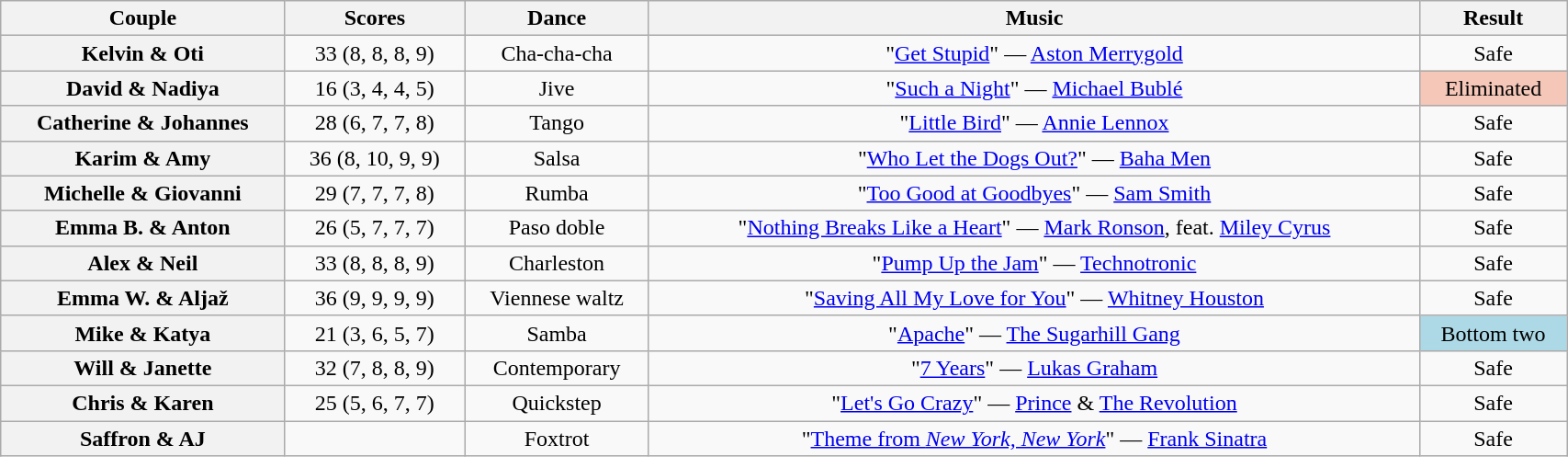<table class="wikitable sortable" style="text-align:center; width: 90%">
<tr>
<th scope="col">Couple</th>
<th scope="col">Scores</th>
<th scope="col" class="unsortable">Dance</th>
<th scope="col" class="unsortable">Music</th>
<th scope="col" class="unsortable">Result</th>
</tr>
<tr>
<th scope="row">Kelvin & Oti</th>
<td>33 (8, 8, 8, 9)</td>
<td>Cha-cha-cha</td>
<td>"<a href='#'>Get Stupid</a>" — <a href='#'>Aston Merrygold</a></td>
<td>Safe</td>
</tr>
<tr>
<th scope="row">David & Nadiya</th>
<td>16 (3, 4, 4, 5)</td>
<td>Jive</td>
<td>"<a href='#'>Such a Night</a>" — <a href='#'>Michael Bublé</a></td>
<td bgcolor="f4c7b8">Eliminated</td>
</tr>
<tr>
<th scope="row">Catherine & Johannes</th>
<td>28 (6, 7, 7, 8)</td>
<td>Tango</td>
<td>"<a href='#'>Little Bird</a>" — <a href='#'>Annie Lennox</a></td>
<td>Safe</td>
</tr>
<tr>
<th scope="row">Karim & Amy</th>
<td>36 (8, 10, 9, 9)</td>
<td>Salsa</td>
<td>"<a href='#'>Who Let the Dogs Out?</a>" — <a href='#'>Baha Men</a></td>
<td>Safe</td>
</tr>
<tr>
<th scope="row">Michelle & Giovanni</th>
<td>29 (7, 7, 7, 8)</td>
<td>Rumba</td>
<td>"<a href='#'>Too Good at Goodbyes</a>" — <a href='#'>Sam Smith</a></td>
<td>Safe</td>
</tr>
<tr>
<th scope="row">Emma B. & Anton</th>
<td>26 (5, 7, 7, 7)</td>
<td>Paso doble</td>
<td>"<a href='#'>Nothing Breaks Like a Heart</a>" — <a href='#'>Mark Ronson</a>, feat. <a href='#'>Miley Cyrus</a></td>
<td>Safe</td>
</tr>
<tr>
<th scope="row">Alex & Neil</th>
<td>33 (8, 8, 8, 9)</td>
<td>Charleston</td>
<td>"<a href='#'>Pump Up the Jam</a>" — <a href='#'>Technotronic</a></td>
<td>Safe</td>
</tr>
<tr>
<th scope="row">Emma W. & Aljaž</th>
<td>36 (9, 9, 9, 9)</td>
<td>Viennese waltz</td>
<td>"<a href='#'>Saving All My Love for You</a>" — <a href='#'>Whitney Houston</a></td>
<td>Safe</td>
</tr>
<tr>
<th scope="row">Mike & Katya</th>
<td>21 (3, 6, 5, 7)</td>
<td>Samba</td>
<td>"<a href='#'>Apache</a>" — <a href='#'>The Sugarhill Gang</a></td>
<td bgcolor="lightblue">Bottom two</td>
</tr>
<tr>
<th scope="row">Will & Janette</th>
<td>32 (7, 8, 8, 9)</td>
<td>Contemporary</td>
<td>"<a href='#'>7 Years</a>" — <a href='#'>Lukas Graham</a></td>
<td>Safe</td>
</tr>
<tr>
<th scope="row">Chris & Karen</th>
<td>25 (5, 6, 7, 7)</td>
<td>Quickstep</td>
<td>"<a href='#'>Let's Go Crazy</a>" — <a href='#'>Prince</a> & <a href='#'>The Revolution</a></td>
<td>Safe</td>
</tr>
<tr>
<th scope="row">Saffron & AJ</th>
<td></td>
<td>Foxtrot</td>
<td>"<a href='#'>Theme from <em>New York, New York</em></a>" — <a href='#'>Frank Sinatra</a></td>
<td>Safe</td>
</tr>
</table>
